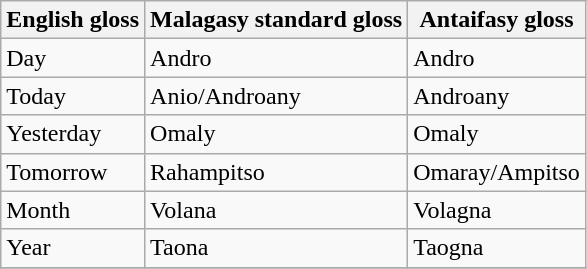<table class="wikitable sortable">
<tr>
<th>English gloss</th>
<th>Malagasy standard gloss</th>
<th>Antaifasy gloss</th>
</tr>
<tr>
<td>Day</td>
<td>Andro</td>
<td>Andro</td>
</tr>
<tr>
<td>Today</td>
<td>Anio/Androany</td>
<td>Androany</td>
</tr>
<tr>
<td>Yesterday</td>
<td>Omaly</td>
<td>Omaly</td>
</tr>
<tr>
<td>Tomorrow</td>
<td>Rahampitso</td>
<td>Omaray/Ampitso</td>
</tr>
<tr>
<td>Month</td>
<td>Volana</td>
<td>Volagna</td>
</tr>
<tr>
<td>Year</td>
<td>Taona</td>
<td>Taogna</td>
</tr>
<tr>
</tr>
</table>
